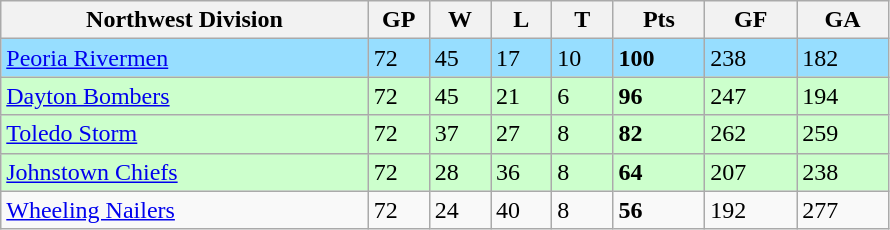<table class="wikitable">
<tr>
<th bgcolor="#DDDDFF" width="30%">Northwest Division</th>
<th bgcolor="#DDDDFF" width="5%">GP</th>
<th bgcolor="#DDDDFF" width="5%">W</th>
<th bgcolor="#DDDDFF" width="5%">L</th>
<th bgcolor="#DDDDFF" width="5%">T</th>
<th bgcolor="#DDDDFF" width="7.5%">Pts</th>
<th bgcolor="#DDDDFF" width="7.5%">GF</th>
<th bgcolor="#DDDDFF" width="7.5%">GA</th>
</tr>
<tr bgcolor="#97DEFF">
<td><a href='#'>Peoria Rivermen</a></td>
<td>72</td>
<td>45</td>
<td>17</td>
<td>10</td>
<td><strong>100</strong></td>
<td>238</td>
<td>182</td>
</tr>
<tr bgcolor="#ccffcc">
<td><a href='#'>Dayton Bombers</a></td>
<td>72</td>
<td>45</td>
<td>21</td>
<td>6</td>
<td><strong>96</strong></td>
<td>247</td>
<td>194</td>
</tr>
<tr bgcolor="#ccffcc">
<td><a href='#'>Toledo Storm</a></td>
<td>72</td>
<td>37</td>
<td>27</td>
<td>8</td>
<td><strong>82</strong></td>
<td>262</td>
<td>259</td>
</tr>
<tr bgcolor="#ccffcc">
<td><a href='#'>Johnstown Chiefs</a></td>
<td>72</td>
<td>28</td>
<td>36</td>
<td>8</td>
<td><strong>64</strong></td>
<td>207</td>
<td>238</td>
</tr>
<tr>
<td><a href='#'>Wheeling Nailers</a></td>
<td>72</td>
<td>24</td>
<td>40</td>
<td>8</td>
<td><strong>56</strong></td>
<td>192</td>
<td>277</td>
</tr>
</table>
